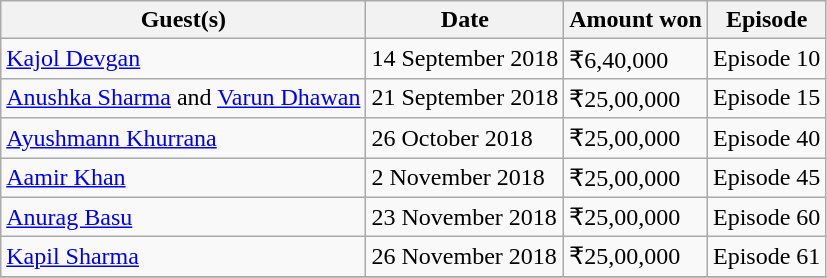<table class="wikitable">
<tr>
<th>Guest(s)</th>
<th>Date</th>
<th>Amount won</th>
<th>Episode</th>
</tr>
<tr>
<td><a href='#'>Kajol Devgan</a></td>
<td>14 September 2018</td>
<td>₹6,40,000</td>
<td>Episode 10</td>
</tr>
<tr>
<td><a href='#'>Anushka Sharma</a> and <a href='#'>Varun Dhawan</a></td>
<td>21 September 2018</td>
<td>₹25,00,000</td>
<td>Episode 15</td>
</tr>
<tr>
<td><a href='#'>Ayushmann Khurrana</a></td>
<td>26 October 2018</td>
<td>₹25,00,000</td>
<td>Episode 40</td>
</tr>
<tr>
<td><a href='#'>Aamir Khan</a></td>
<td>2 November 2018</td>
<td>₹25,00,000</td>
<td>Episode 45</td>
</tr>
<tr>
<td><a href='#'>Anurag Basu</a></td>
<td>23 November 2018</td>
<td>₹25,00,000</td>
<td>Episode 60</td>
</tr>
<tr>
<td><a href='#'>Kapil Sharma</a></td>
<td>26 November 2018</td>
<td>₹25,00,000</td>
<td>Episode 61</td>
</tr>
<tr>
</tr>
</table>
